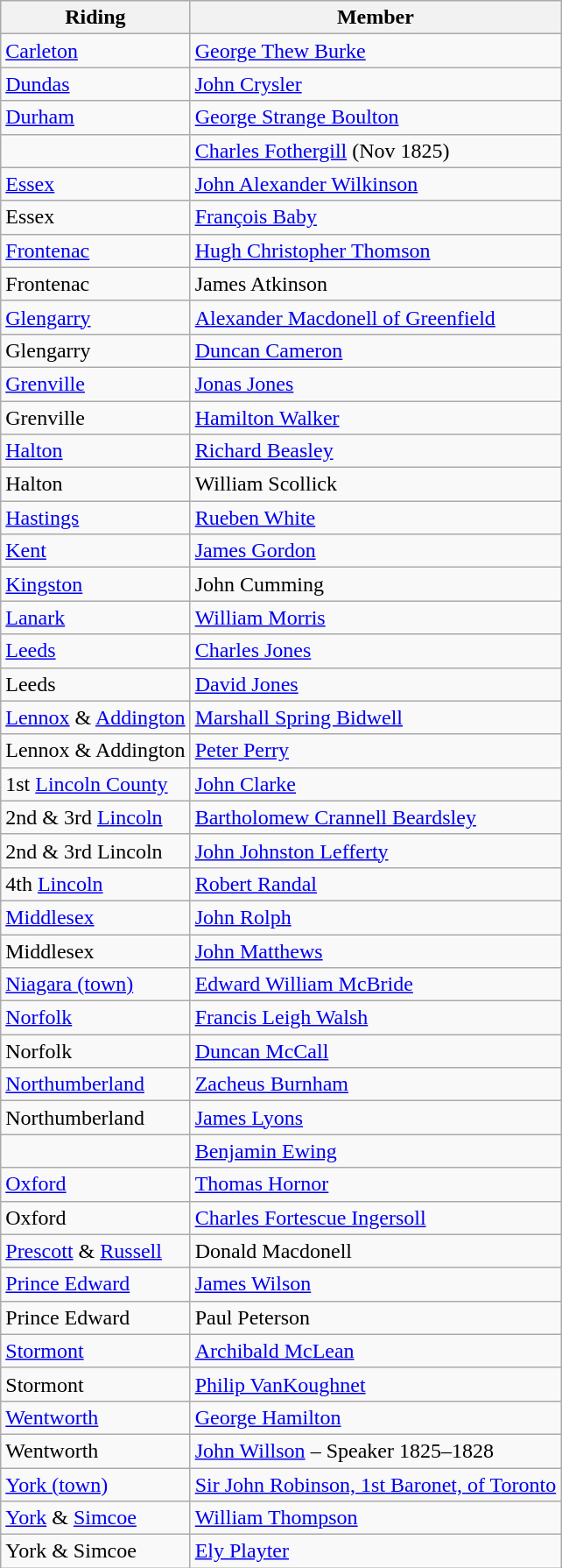<table class="wikitable">
<tr>
<th>Riding</th>
<th>Member</th>
</tr>
<tr>
<td><a href='#'>Carleton</a></td>
<td><a href='#'>George Thew Burke</a></td>
</tr>
<tr>
<td><a href='#'>Dundas</a></td>
<td><a href='#'>John Crysler</a></td>
</tr>
<tr>
<td><a href='#'>Durham</a></td>
<td><a href='#'>George Strange Boulton</a></td>
</tr>
<tr>
<td></td>
<td><a href='#'>Charles Fothergill</a> (Nov 1825)</td>
</tr>
<tr>
<td><a href='#'>Essex</a></td>
<td><a href='#'>John Alexander Wilkinson</a></td>
</tr>
<tr>
<td>Essex</td>
<td><a href='#'>François Baby</a></td>
</tr>
<tr>
<td><a href='#'>Frontenac</a></td>
<td><a href='#'>Hugh Christopher Thomson</a></td>
</tr>
<tr>
<td>Frontenac</td>
<td>James Atkinson</td>
</tr>
<tr>
<td><a href='#'>Glengarry</a></td>
<td><a href='#'>Alexander Macdonell of Greenfield</a></td>
</tr>
<tr>
<td>Glengarry</td>
<td><a href='#'>Duncan Cameron</a></td>
</tr>
<tr>
<td><a href='#'>Grenville</a></td>
<td><a href='#'>Jonas Jones</a></td>
</tr>
<tr>
<td>Grenville</td>
<td><a href='#'>Hamilton Walker</a></td>
</tr>
<tr>
<td><a href='#'>Halton</a></td>
<td><a href='#'>Richard Beasley</a></td>
</tr>
<tr>
<td>Halton</td>
<td>William Scollick</td>
</tr>
<tr>
<td><a href='#'>Hastings</a></td>
<td><a href='#'>Rueben White</a></td>
</tr>
<tr>
<td><a href='#'>Kent</a></td>
<td><a href='#'>James Gordon</a></td>
</tr>
<tr>
<td><a href='#'>Kingston</a></td>
<td>John Cumming</td>
</tr>
<tr>
<td><a href='#'>Lanark</a></td>
<td><a href='#'>William Morris</a></td>
</tr>
<tr>
<td><a href='#'>Leeds</a></td>
<td><a href='#'>Charles Jones</a></td>
</tr>
<tr>
<td>Leeds</td>
<td><a href='#'>David Jones</a></td>
</tr>
<tr>
<td><a href='#'>Lennox</a> & <a href='#'>Addington</a></td>
<td><a href='#'>Marshall Spring Bidwell</a></td>
</tr>
<tr>
<td>Lennox & Addington</td>
<td><a href='#'>Peter Perry</a></td>
</tr>
<tr>
<td>1st <a href='#'>Lincoln County</a></td>
<td><a href='#'>John Clarke</a></td>
</tr>
<tr>
<td>2nd & 3rd <a href='#'>Lincoln</a></td>
<td><a href='#'>Bartholomew Crannell Beardsley</a></td>
</tr>
<tr>
<td>2nd & 3rd Lincoln</td>
<td><a href='#'>John Johnston Lefferty</a></td>
</tr>
<tr>
<td>4th <a href='#'>Lincoln</a></td>
<td><a href='#'>Robert Randal</a></td>
</tr>
<tr>
<td><a href='#'>Middlesex</a></td>
<td><a href='#'>John Rolph</a></td>
</tr>
<tr>
<td>Middlesex</td>
<td><a href='#'>John Matthews</a></td>
</tr>
<tr>
<td><a href='#'>Niagara (town)</a></td>
<td><a href='#'>Edward William McBride</a></td>
</tr>
<tr>
<td><a href='#'>Norfolk</a></td>
<td><a href='#'>Francis Leigh Walsh</a></td>
</tr>
<tr>
<td>Norfolk</td>
<td><a href='#'>Duncan McCall</a></td>
</tr>
<tr>
<td><a href='#'>Northumberland</a></td>
<td><a href='#'>Zacheus Burnham</a></td>
</tr>
<tr>
<td>Northumberland</td>
<td><a href='#'>James Lyons</a></td>
</tr>
<tr>
<td></td>
<td><a href='#'>Benjamin Ewing</a></td>
</tr>
<tr>
<td><a href='#'>Oxford</a></td>
<td><a href='#'>Thomas Hornor</a></td>
</tr>
<tr>
<td>Oxford</td>
<td><a href='#'>Charles Fortescue Ingersoll</a></td>
</tr>
<tr>
<td><a href='#'>Prescott</a> & <a href='#'>Russell</a></td>
<td>Donald Macdonell</td>
</tr>
<tr>
<td><a href='#'>Prince Edward</a></td>
<td><a href='#'>James Wilson</a></td>
</tr>
<tr>
<td>Prince Edward</td>
<td>Paul Peterson</td>
</tr>
<tr>
<td><a href='#'>Stormont</a></td>
<td><a href='#'>Archibald McLean</a></td>
</tr>
<tr>
<td>Stormont</td>
<td><a href='#'>Philip VanKoughnet</a></td>
</tr>
<tr>
<td><a href='#'>Wentworth</a></td>
<td><a href='#'>George Hamilton</a></td>
</tr>
<tr>
<td>Wentworth</td>
<td><a href='#'>John Willson</a> – Speaker 1825–1828</td>
</tr>
<tr>
<td><a href='#'>York (town)</a></td>
<td><a href='#'>Sir John Robinson, 1st Baronet, of Toronto</a></td>
</tr>
<tr>
<td><a href='#'>York</a> & <a href='#'>Simcoe</a></td>
<td><a href='#'>William Thompson</a></td>
</tr>
<tr>
<td>York & Simcoe</td>
<td><a href='#'>Ely Playter</a></td>
</tr>
</table>
